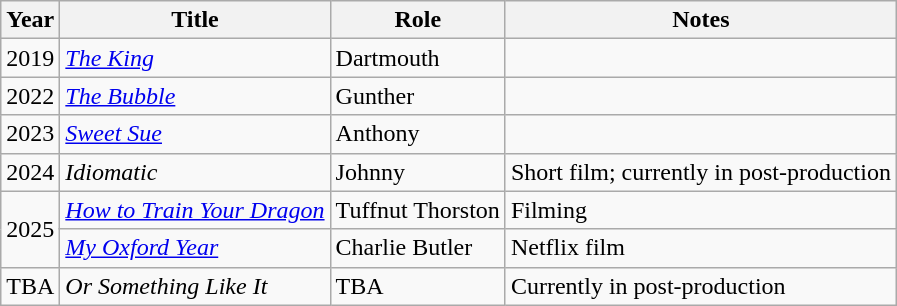<table class="wikitable sortable">
<tr>
<th>Year</th>
<th>Title</th>
<th>Role</th>
<th>Notes</th>
</tr>
<tr>
<td>2019</td>
<td><em><a href='#'>The King</a></em></td>
<td>Dartmouth</td>
<td></td>
</tr>
<tr>
<td>2022</td>
<td><em><a href='#'>The Bubble</a></em></td>
<td>Gunther</td>
<td></td>
</tr>
<tr>
<td>2023</td>
<td><em><a href='#'>Sweet Sue</a></em></td>
<td>Anthony</td>
<td></td>
</tr>
<tr>
<td>2024</td>
<td><em>Idiomatic</em></td>
<td>Johnny</td>
<td>Short film; currently in post-production</td>
</tr>
<tr>
<td rowspan="2">2025</td>
<td><em><a href='#'>How to Train Your Dragon</a></em></td>
<td>Tuffnut Thorston</td>
<td>Filming</td>
</tr>
<tr>
<td><em><a href='#'>My Oxford Year</a></em></td>
<td>Charlie Butler</td>
<td>Netflix film</td>
</tr>
<tr>
<td>TBA</td>
<td><em>Or Something Like It</em></td>
<td>TBA</td>
<td>Currently in post-production </td>
</tr>
</table>
